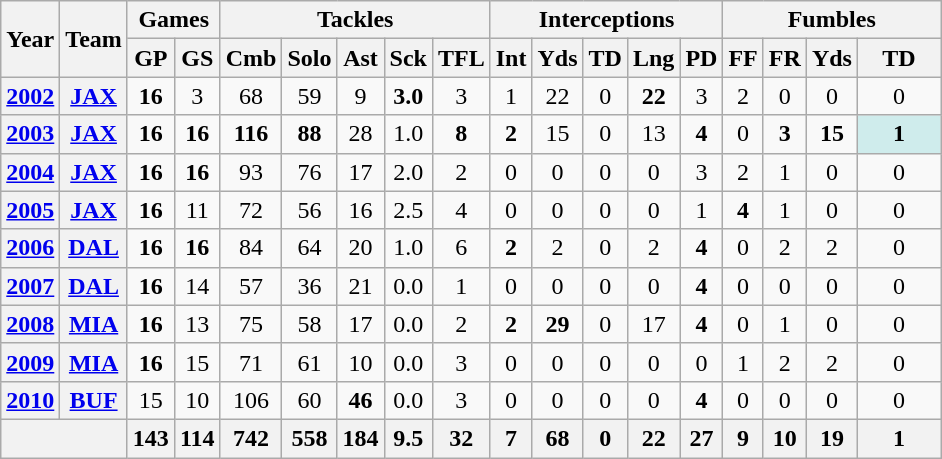<table class="wikitable" style="text-align:center">
<tr>
<th rowspan="2">Year</th>
<th rowspan="2">Team</th>
<th colspan="2">Games</th>
<th colspan="5">Tackles</th>
<th colspan="5">Interceptions</th>
<th colspan="4">Fumbles</th>
</tr>
<tr>
<th>GP</th>
<th>GS</th>
<th>Cmb</th>
<th>Solo</th>
<th>Ast</th>
<th>Sck</th>
<th>TFL</th>
<th>Int</th>
<th>Yds</th>
<th>TD</th>
<th>Lng</th>
<th>PD</th>
<th>FF</th>
<th>FR</th>
<th>Yds</th>
<th>TD</th>
</tr>
<tr>
<th><a href='#'>2002</a></th>
<th><a href='#'>JAX</a></th>
<td><strong>16</strong></td>
<td>3</td>
<td>68</td>
<td>59</td>
<td>9</td>
<td><strong>3.0</strong></td>
<td>3</td>
<td>1</td>
<td>22</td>
<td>0</td>
<td><strong>22</strong></td>
<td>3</td>
<td>2</td>
<td>0</td>
<td>0</td>
<td>0</td>
</tr>
<tr>
<th><a href='#'>2003</a></th>
<th><a href='#'>JAX</a></th>
<td><strong>16</strong></td>
<td><strong>16</strong></td>
<td><strong>116</strong></td>
<td><strong>88</strong></td>
<td>28</td>
<td>1.0</td>
<td><strong>8</strong></td>
<td><strong>2</strong></td>
<td>15</td>
<td>0</td>
<td>13</td>
<td><strong>4</strong></td>
<td>0</td>
<td><strong>3</strong></td>
<td><strong>15</strong></td>
<td style="background:#cfecec; width:3em;"><strong>1</strong></td>
</tr>
<tr>
<th><a href='#'>2004</a></th>
<th><a href='#'>JAX</a></th>
<td><strong>16</strong></td>
<td><strong>16</strong></td>
<td>93</td>
<td>76</td>
<td>17</td>
<td>2.0</td>
<td>2</td>
<td>0</td>
<td>0</td>
<td>0</td>
<td>0</td>
<td>3</td>
<td>2</td>
<td>1</td>
<td>0</td>
<td>0</td>
</tr>
<tr>
<th><a href='#'>2005</a></th>
<th><a href='#'>JAX</a></th>
<td><strong>16</strong></td>
<td>11</td>
<td>72</td>
<td>56</td>
<td>16</td>
<td>2.5</td>
<td>4</td>
<td>0</td>
<td>0</td>
<td>0</td>
<td>0</td>
<td>1</td>
<td><strong>4</strong></td>
<td>1</td>
<td>0</td>
<td>0</td>
</tr>
<tr>
<th><a href='#'>2006</a></th>
<th><a href='#'>DAL</a></th>
<td><strong>16</strong></td>
<td><strong>16</strong></td>
<td>84</td>
<td>64</td>
<td>20</td>
<td>1.0</td>
<td>6</td>
<td><strong>2</strong></td>
<td>2</td>
<td>0</td>
<td>2</td>
<td><strong>4</strong></td>
<td>0</td>
<td>2</td>
<td>2</td>
<td>0</td>
</tr>
<tr>
<th><a href='#'>2007</a></th>
<th><a href='#'>DAL</a></th>
<td><strong>16</strong></td>
<td>14</td>
<td>57</td>
<td>36</td>
<td>21</td>
<td>0.0</td>
<td>1</td>
<td>0</td>
<td>0</td>
<td>0</td>
<td>0</td>
<td><strong>4</strong></td>
<td>0</td>
<td>0</td>
<td>0</td>
<td>0</td>
</tr>
<tr>
<th><a href='#'>2008</a></th>
<th><a href='#'>MIA</a></th>
<td><strong>16</strong></td>
<td>13</td>
<td>75</td>
<td>58</td>
<td>17</td>
<td>0.0</td>
<td>2</td>
<td><strong>2</strong></td>
<td><strong>29</strong></td>
<td>0</td>
<td>17</td>
<td><strong>4</strong></td>
<td>0</td>
<td>1</td>
<td>0</td>
<td>0</td>
</tr>
<tr>
<th><a href='#'>2009</a></th>
<th><a href='#'>MIA</a></th>
<td><strong>16</strong></td>
<td>15</td>
<td>71</td>
<td>61</td>
<td>10</td>
<td>0.0</td>
<td>3</td>
<td>0</td>
<td>0</td>
<td>0</td>
<td>0</td>
<td>0</td>
<td>1</td>
<td>2</td>
<td>2</td>
<td>0</td>
</tr>
<tr>
<th><a href='#'>2010</a></th>
<th><a href='#'>BUF</a></th>
<td>15</td>
<td>10</td>
<td>106</td>
<td>60</td>
<td><strong>46</strong></td>
<td>0.0</td>
<td>3</td>
<td>0</td>
<td>0</td>
<td>0</td>
<td>0</td>
<td><strong>4</strong></td>
<td>0</td>
<td>0</td>
<td>0</td>
<td>0</td>
</tr>
<tr>
<th colspan="2"></th>
<th>143</th>
<th>114</th>
<th>742</th>
<th>558</th>
<th>184</th>
<th>9.5</th>
<th>32</th>
<th>7</th>
<th>68</th>
<th>0</th>
<th>22</th>
<th>27</th>
<th>9</th>
<th>10</th>
<th>19</th>
<th>1</th>
</tr>
</table>
